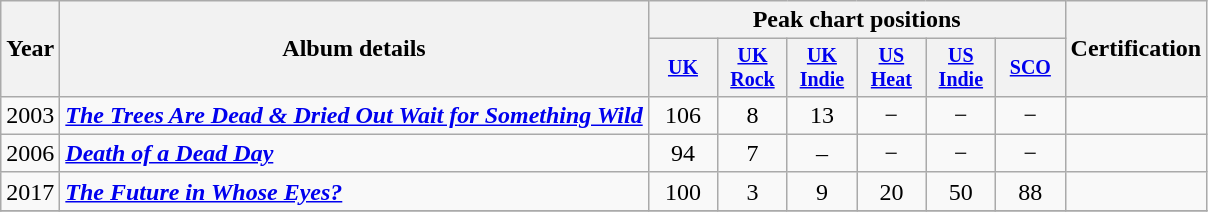<table class="wikitable">
<tr>
<th rowspan=2>Year</th>
<th rowspan=2>Album details</th>
<th colspan=6>Peak chart positions</th>
<th rowspan=2>Certification</th>
</tr>
<tr style=font-size:smaller;>
<th width="40"><a href='#'>UK</a><br></th>
<th width="40"><a href='#'>UK Rock</a><br></th>
<th width="40"><a href='#'>UK Indie</a><br></th>
<th width="40"><a href='#'>US<br>Heat</a><br></th>
<th width="40"><a href='#'>US<br>Indie</a><br></th>
<th width="40"><a href='#'>SCO</a><br></th>
</tr>
<tr>
<td>2003</td>
<td><strong><em><a href='#'>The Trees Are Dead & Dried Out Wait for Something Wild</a></em></strong></td>
<td align="center">106</td>
<td align="center">8</td>
<td align="center">13</td>
<td align="center">−</td>
<td align="center">−</td>
<td align="center">−</td>
<td></td>
</tr>
<tr>
<td>2006</td>
<td><strong><em><a href='#'>Death of a Dead Day</a></em></strong></td>
<td align="center">94</td>
<td align="center">7</td>
<td align="center">–</td>
<td align="center">−</td>
<td align="center">−</td>
<td align="center">−</td>
<td></td>
</tr>
<tr>
<td>2017</td>
<td><strong><em><a href='#'>The Future in Whose Eyes?</a></em></strong></td>
<td align="center">100</td>
<td align="center">3</td>
<td align="center">9</td>
<td align="center">20</td>
<td align="center">50</td>
<td align="center">88</td>
<td></td>
</tr>
<tr>
</tr>
</table>
